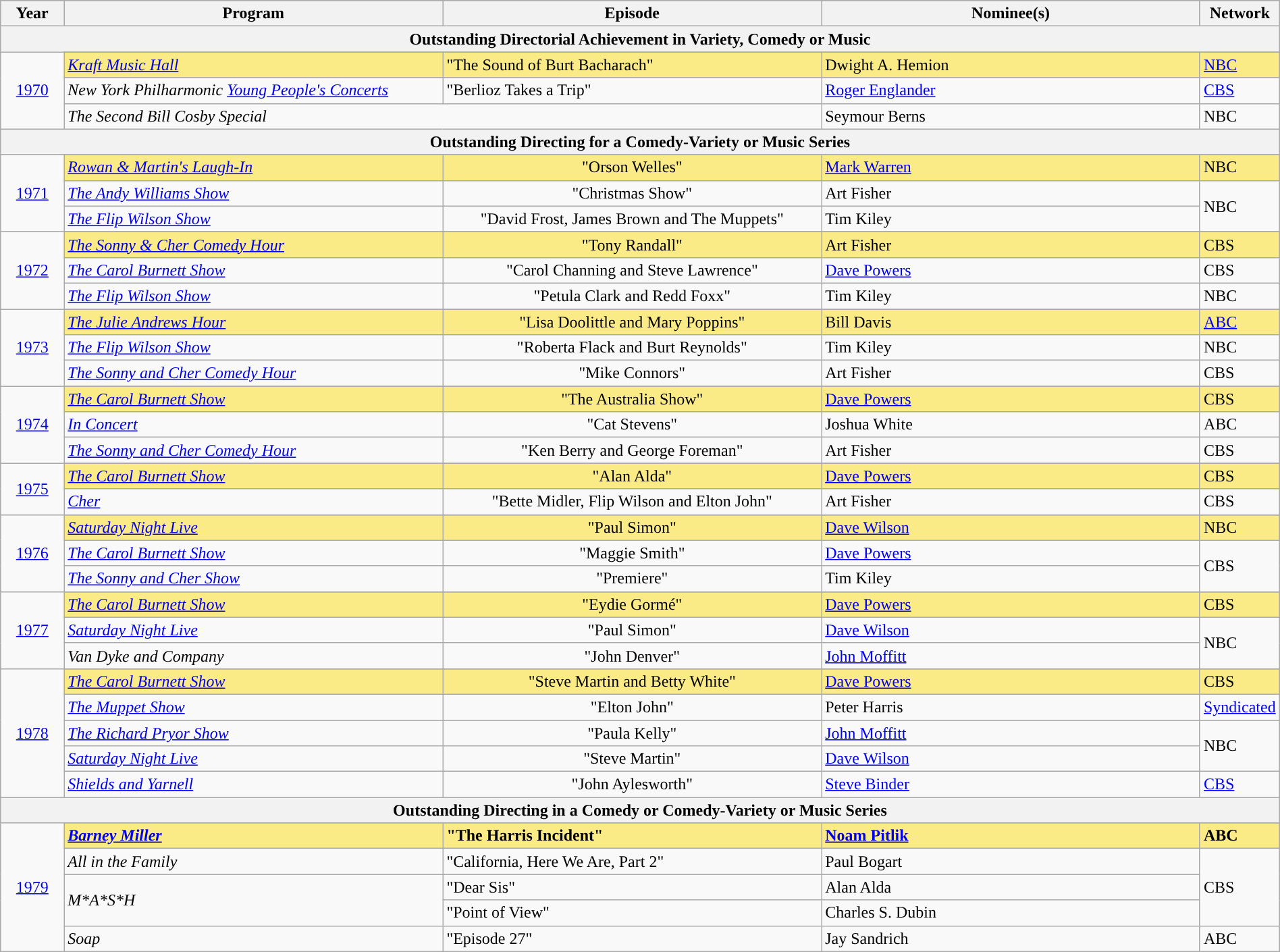<table class="wikitable" style="width:100%">
<tr bgcolor="#bebebe">
<th width="5%">Year</th>
<th width="30%">Program</th>
<th width="30%">Episode</th>
<th width="30%">Nominee(s)</th>
<th width="5%">Network</th>
</tr>
<tr>
<th colspan="5">Outstanding Directorial Achievement in Variety, Comedy or Music</th>
</tr>
<tr>
<td rowspan="4" style="text-align:center;"><a href='#'>1970</a></td>
</tr>
<tr style="background:#FAEB86;">
<td><em><a href='#'>Kraft Music Hall</a></em></td>
<td>"The Sound of Burt Bacharach"</td>
<td>Dwight A. Hemion</td>
<td><a href='#'>NBC</a></td>
</tr>
<tr>
<td><em>New York Philharmonic <a href='#'>Young People's Concerts</a></em></td>
<td>"Berlioz Takes a Trip"</td>
<td><a href='#'>Roger Englander</a></td>
<td><a href='#'>CBS</a></td>
</tr>
<tr>
<td colspan="2"><em>The Second Bill Cosby Special</em></td>
<td>Seymour Berns</td>
<td>NBC</td>
</tr>
<tr>
<th colspan="5">Outstanding Directing for a Comedy-Variety or Music Series</th>
</tr>
<tr>
<td rowspan="4" style="text-align:center;"><a href='#'>1971</a><br></td>
</tr>
<tr style="background:#FAEB86;">
<td><em><a href='#'>Rowan & Martin's Laugh-In</a></em></td>
<td align=center>"Orson Welles"</td>
<td><a href='#'>Mark Warren</a></td>
<td>NBC</td>
</tr>
<tr>
<td><em><a href='#'>The Andy Williams Show</a></em></td>
<td align=center>"Christmas Show"</td>
<td>Art Fisher</td>
<td rowspan=2>NBC</td>
</tr>
<tr>
<td><em><a href='#'>The Flip Wilson Show</a></em></td>
<td align=center>"David Frost, James Brown and The Muppets"</td>
<td>Tim Kiley</td>
</tr>
<tr>
<td rowspan="4" style="text-align:center;"><a href='#'>1972</a><br></td>
</tr>
<tr style="background:#FAEB86;">
<td><em><a href='#'>The Sonny & Cher Comedy Hour</a></em></td>
<td align=center>"Tony Randall"</td>
<td>Art Fisher</td>
<td>CBS</td>
</tr>
<tr>
<td><em><a href='#'>The Carol Burnett Show</a></em></td>
<td align=center>"Carol Channing and Steve Lawrence"</td>
<td><a href='#'>Dave Powers</a></td>
<td>CBS</td>
</tr>
<tr>
<td><em><a href='#'>The Flip Wilson Show</a></em></td>
<td align=center>"Petula Clark and Redd Foxx"</td>
<td>Tim Kiley</td>
<td>NBC</td>
</tr>
<tr>
<td rowspan="4" style="text-align:center;"><a href='#'>1973</a></td>
</tr>
<tr style="background:#FAEB86;">
<td><em><a href='#'>The Julie Andrews Hour</a></em></td>
<td align=center>"Lisa Doolittle and Mary Poppins"</td>
<td>Bill Davis</td>
<td><a href='#'>ABC</a></td>
</tr>
<tr>
<td><em><a href='#'>The Flip Wilson Show</a></em></td>
<td align=center>"Roberta Flack and Burt Reynolds"</td>
<td>Tim Kiley</td>
<td>NBC</td>
</tr>
<tr>
<td><em><a href='#'>The Sonny and Cher Comedy Hour</a></em></td>
<td align=center>"Mike Connors"</td>
<td>Art Fisher</td>
<td>CBS</td>
</tr>
<tr>
<td rowspan="4" style="text-align:center;"><a href='#'>1974</a><br></td>
</tr>
<tr style="background:#FAEB86;">
<td><em><a href='#'>The Carol Burnett Show</a></em></td>
<td align=center>"The Australia Show"</td>
<td><a href='#'>Dave Powers</a></td>
<td>CBS</td>
</tr>
<tr>
<td><em><a href='#'>In Concert</a></em></td>
<td align=center>"Cat Stevens"</td>
<td>Joshua White</td>
<td>ABC</td>
</tr>
<tr>
<td><em><a href='#'>The Sonny and Cher Comedy Hour</a></em></td>
<td align=center>"Ken Berry and George Foreman"</td>
<td>Art Fisher</td>
<td>CBS</td>
</tr>
<tr>
<td rowspan="3" style="text-align:center;"><a href='#'>1975</a><br></td>
</tr>
<tr style="background:#FAEB86;">
<td><em><a href='#'>The Carol Burnett Show</a></em></td>
<td align=center>"Alan Alda"</td>
<td><a href='#'>Dave Powers</a></td>
<td>CBS</td>
</tr>
<tr>
<td><em><a href='#'>Cher</a></em></td>
<td align=center>"Bette Midler, Flip Wilson and Elton John"</td>
<td>Art Fisher</td>
<td>CBS</td>
</tr>
<tr>
<td rowspan="4" style="text-align:center;"><a href='#'>1976</a><br></td>
</tr>
<tr style="background:#FAEB86;">
<td><em><a href='#'>Saturday Night Live</a></em></td>
<td align=center>"Paul Simon"</td>
<td><a href='#'>Dave Wilson</a></td>
<td>NBC</td>
</tr>
<tr>
<td><em><a href='#'>The Carol Burnett Show</a></em></td>
<td align=center>"Maggie Smith"</td>
<td><a href='#'>Dave Powers</a></td>
<td rowspan=2>CBS</td>
</tr>
<tr>
<td><em><a href='#'>The Sonny and Cher Show</a></em></td>
<td align=center>"Premiere"</td>
<td>Tim Kiley</td>
</tr>
<tr>
<td rowspan="4" style="text-align:center;"><a href='#'>1977</a><br></td>
</tr>
<tr style="background:#FAEB86;">
<td><em><a href='#'>The Carol Burnett Show</a></em></td>
<td align=center>"Eydie Gormé"</td>
<td><a href='#'>Dave Powers</a></td>
<td>CBS</td>
</tr>
<tr>
<td><em><a href='#'>Saturday Night Live</a></em></td>
<td align=center>"Paul Simon"</td>
<td><a href='#'>Dave Wilson</a></td>
<td rowspan=2>NBC</td>
</tr>
<tr>
<td><em>Van Dyke and Company</em></td>
<td align=center>"John Denver"</td>
<td><a href='#'>John Moffitt</a></td>
</tr>
<tr>
<td rowspan="6" style="text-align:center;"><a href='#'>1978</a><br></td>
</tr>
<tr style="background:#FAEB86;">
<td><em><a href='#'>The Carol Burnett Show</a></em></td>
<td align=center>"Steve Martin and Betty White"</td>
<td><a href='#'>Dave Powers</a></td>
<td>CBS</td>
</tr>
<tr>
<td><em><a href='#'>The Muppet Show</a></em></td>
<td align=center>"Elton John"</td>
<td>Peter Harris</td>
<td><a href='#'>Syndicated</a></td>
</tr>
<tr>
<td><em><a href='#'>The Richard Pryor Show</a></em></td>
<td align=center>"Paula Kelly"</td>
<td><a href='#'>John Moffitt</a></td>
<td rowspan=2>NBC</td>
</tr>
<tr>
<td><em><a href='#'>Saturday Night Live</a></em></td>
<td align=center>"Steve Martin"</td>
<td><a href='#'>Dave Wilson</a></td>
</tr>
<tr>
<td><em><a href='#'>Shields and Yarnell</a></em></td>
<td align=center>"John Aylesworth"</td>
<td><a href='#'>Steve Binder</a></td>
<td><a href='#'>CBS</a></td>
</tr>
<tr>
<th colspan=5>Outstanding Directing in a Comedy or Comedy-Variety or Music Series</th>
</tr>
<tr>
<td rowspan=7 align=center><a href='#'>1979</a><br></td>
</tr>
<tr>
<td style="background:#FAEB86;"><strong><em><a href='#'>Barney Miller</a></em></strong></td>
<td style="background:#FAEB86;"><strong>"The Harris Incident"</strong></td>
<td style="background:#FAEB86;"><strong><a href='#'>Noam Pitlik</a></strong></td>
<td style="background:#FAEB86;"><strong>ABC</strong></td>
</tr>
<tr>
<td><em>All in the Family</em></td>
<td>"California, Here We Are, Part 2"</td>
<td>Paul Bogart</td>
<td rowspan=3>CBS</td>
</tr>
<tr>
<td rowspan=2><em>M*A*S*H</em></td>
<td>"Dear Sis"</td>
<td>Alan Alda</td>
</tr>
<tr>
<td>"Point of View"</td>
<td>Charles S. Dubin</td>
</tr>
<tr>
<td><em>Soap</em></td>
<td>"Episode 27"</td>
<td>Jay Sandrich</td>
<td>ABC</td>
</tr>
</table>
